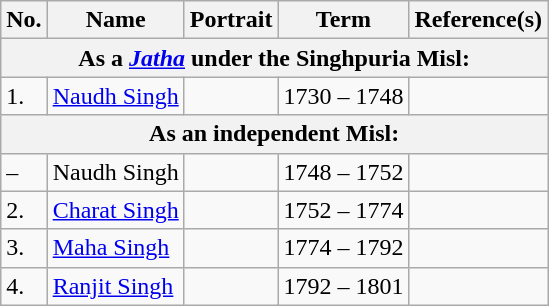<table class="wikitable">
<tr>
<th>No.</th>
<th>Name<br></th>
<th>Portrait</th>
<th>Term</th>
<th>Reference(s)</th>
</tr>
<tr>
<th colspan="5">As a <em><a href='#'>Jatha</a></em> under the Singhpuria Misl:</th>
</tr>
<tr>
<td>1.</td>
<td><a href='#'>Naudh Singh</a><br></td>
<td></td>
<td>1730 – 1748</td>
<td></td>
</tr>
<tr>
<th colspan="5">As an independent Misl:</th>
</tr>
<tr>
<td>–</td>
<td>Naudh Singh<br></td>
<td></td>
<td>1748 – 1752</td>
<td></td>
</tr>
<tr>
<td>2.</td>
<td><a href='#'>Charat Singh</a><br></td>
<td></td>
<td>1752 – 1774</td>
<td></td>
</tr>
<tr>
<td>3.</td>
<td><a href='#'>Maha Singh</a><br></td>
<td></td>
<td>1774 – 1792</td>
<td></td>
</tr>
<tr>
<td>4.</td>
<td><a href='#'>Ranjit Singh</a><br></td>
<td></td>
<td>1792 – 1801</td>
<td></td>
</tr>
</table>
